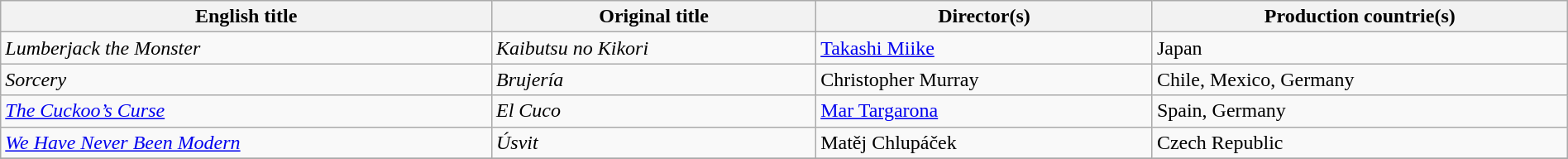<table class="sortable wikitable" style="width:100%; margin-bottom:4px" cellpadding="5">
<tr>
<th scope="col">English title</th>
<th scope="col">Original title</th>
<th scope="col">Director(s)</th>
<th scope="col">Production countrie(s)</th>
</tr>
<tr>
<td><em>Lumberjack the Monster</em></td>
<td><em>Kaibutsu no Kikori</em></td>
<td><a href='#'>Takashi Miike</a></td>
<td>Japan</td>
</tr>
<tr>
<td><em>Sorcery</em></td>
<td><em>Brujería</em></td>
<td>Christopher Murray</td>
<td>Chile, Mexico, Germany</td>
</tr>
<tr>
<td><em><a href='#'>The Cuckoo’s Curse</a></em></td>
<td><em>El Cuco</em></td>
<td><a href='#'>Mar Targarona</a></td>
<td>Spain, Germany</td>
</tr>
<tr>
<td><em><a href='#'>We Have Never Been Modern</a></em></td>
<td><em>Úsvit</em></td>
<td>Matěj Chlupáček</td>
<td>Czech Republic</td>
</tr>
<tr>
</tr>
</table>
